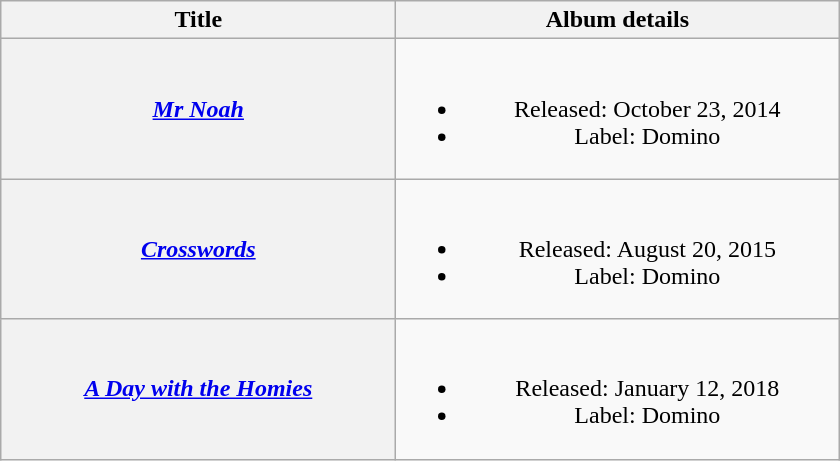<table class="wikitable plainrowheaders" style="text-align:center;">
<tr>
<th scope="col" style="width:16em;">Title</th>
<th scope="col" style="width:18em;">Album details</th>
</tr>
<tr>
<th scope="row"><em><a href='#'>Mr Noah</a></em></th>
<td><br><ul><li>Released: October 23, 2014</li><li>Label: Domino</li></ul></td>
</tr>
<tr>
<th scope="row"><em><a href='#'>Crosswords</a></em></th>
<td><br><ul><li>Released: August 20, 2015</li><li>Label: Domino</li></ul></td>
</tr>
<tr>
<th scope="row"><em><a href='#'>A Day with the Homies</a></em></th>
<td><br><ul><li>Released: January 12, 2018</li><li>Label: Domino</li></ul></td>
</tr>
</table>
